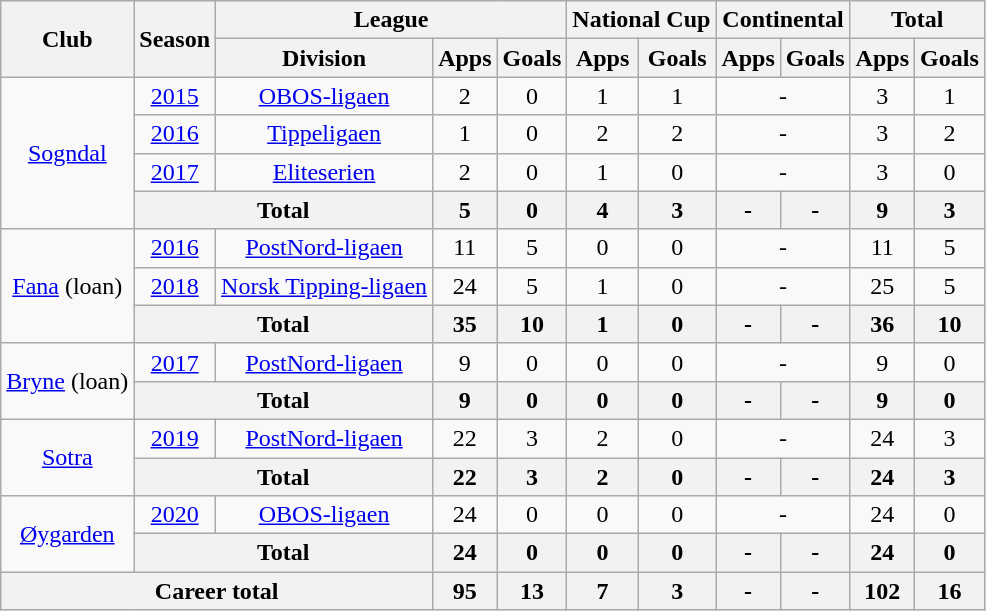<table class="wikitable" style="text-align: center;">
<tr>
<th rowspan="2">Club</th>
<th rowspan="2">Season</th>
<th colspan="3">League</th>
<th colspan="2">National Cup</th>
<th colspan="2">Continental</th>
<th colspan="2">Total</th>
</tr>
<tr>
<th>Division</th>
<th>Apps</th>
<th>Goals</th>
<th>Apps</th>
<th>Goals</th>
<th>Apps</th>
<th>Goals</th>
<th>Apps</th>
<th>Goals</th>
</tr>
<tr>
<td rowspan="4"><a href='#'>Sogndal</a></td>
<td><a href='#'>2015</a></td>
<td rowspan="1"><a href='#'>OBOS-ligaen</a></td>
<td>2</td>
<td>0</td>
<td>1</td>
<td>1</td>
<td colspan="2">-</td>
<td>3</td>
<td>1</td>
</tr>
<tr>
<td><a href='#'>2016</a></td>
<td rowspan="1"><a href='#'>Tippeligaen</a></td>
<td>1</td>
<td>0</td>
<td>2</td>
<td>2</td>
<td colspan="2">-</td>
<td>3</td>
<td>2</td>
</tr>
<tr>
<td><a href='#'>2017</a></td>
<td rowspan="1"><a href='#'>Eliteserien</a></td>
<td>2</td>
<td>0</td>
<td>1</td>
<td>0</td>
<td colspan="2">-</td>
<td>3</td>
<td>0</td>
</tr>
<tr>
<th colspan="2">Total</th>
<th>5</th>
<th>0</th>
<th>4</th>
<th>3</th>
<th>-</th>
<th>-</th>
<th>9</th>
<th>3</th>
</tr>
<tr>
<td rowspan="3"><a href='#'>Fana</a>  (loan)</td>
<td><a href='#'>2016</a></td>
<td rowspan="1"><a href='#'>PostNord-ligaen</a></td>
<td>11</td>
<td>5</td>
<td>0</td>
<td>0</td>
<td colspan="2">-</td>
<td>11</td>
<td>5</td>
</tr>
<tr>
<td><a href='#'>2018</a></td>
<td rowspan="1"><a href='#'>Norsk Tipping-ligaen</a></td>
<td>24</td>
<td>5</td>
<td>1</td>
<td>0</td>
<td colspan="2">-</td>
<td>25</td>
<td>5</td>
</tr>
<tr>
<th colspan="2">Total</th>
<th>35</th>
<th>10</th>
<th>1</th>
<th>0</th>
<th>-</th>
<th>-</th>
<th>36</th>
<th>10</th>
</tr>
<tr>
<td rowspan="2"><a href='#'>Bryne</a>  (loan)</td>
<td><a href='#'>2017</a></td>
<td rowspan="1"><a href='#'>PostNord-ligaen</a></td>
<td>9</td>
<td>0</td>
<td>0</td>
<td>0</td>
<td colspan="2">-</td>
<td>9</td>
<td>0</td>
</tr>
<tr>
<th colspan="2">Total</th>
<th>9</th>
<th>0</th>
<th>0</th>
<th>0</th>
<th>-</th>
<th>-</th>
<th>9</th>
<th>0</th>
</tr>
<tr>
<td rowspan="2"><a href='#'>Sotra</a></td>
<td><a href='#'>2019</a></td>
<td rowspan="1"><a href='#'>PostNord-ligaen</a></td>
<td>22</td>
<td>3</td>
<td>2</td>
<td>0</td>
<td colspan="2">-</td>
<td>24</td>
<td>3</td>
</tr>
<tr>
<th colspan="2">Total</th>
<th>22</th>
<th>3</th>
<th>2</th>
<th>0</th>
<th>-</th>
<th>-</th>
<th>24</th>
<th>3</th>
</tr>
<tr>
<td rowspan="2"><a href='#'>Øygarden</a></td>
<td><a href='#'>2020</a></td>
<td rowspan="1"><a href='#'>OBOS-ligaen</a></td>
<td>24</td>
<td>0</td>
<td>0</td>
<td>0</td>
<td colspan="2">-</td>
<td>24</td>
<td>0</td>
</tr>
<tr>
<th colspan="2">Total</th>
<th>24</th>
<th>0</th>
<th>0</th>
<th>0</th>
<th>-</th>
<th>-</th>
<th>24</th>
<th>0</th>
</tr>
<tr>
<th colspan="3">Career total</th>
<th>95</th>
<th>13</th>
<th>7</th>
<th>3</th>
<th>-</th>
<th>-</th>
<th>102</th>
<th>16</th>
</tr>
</table>
